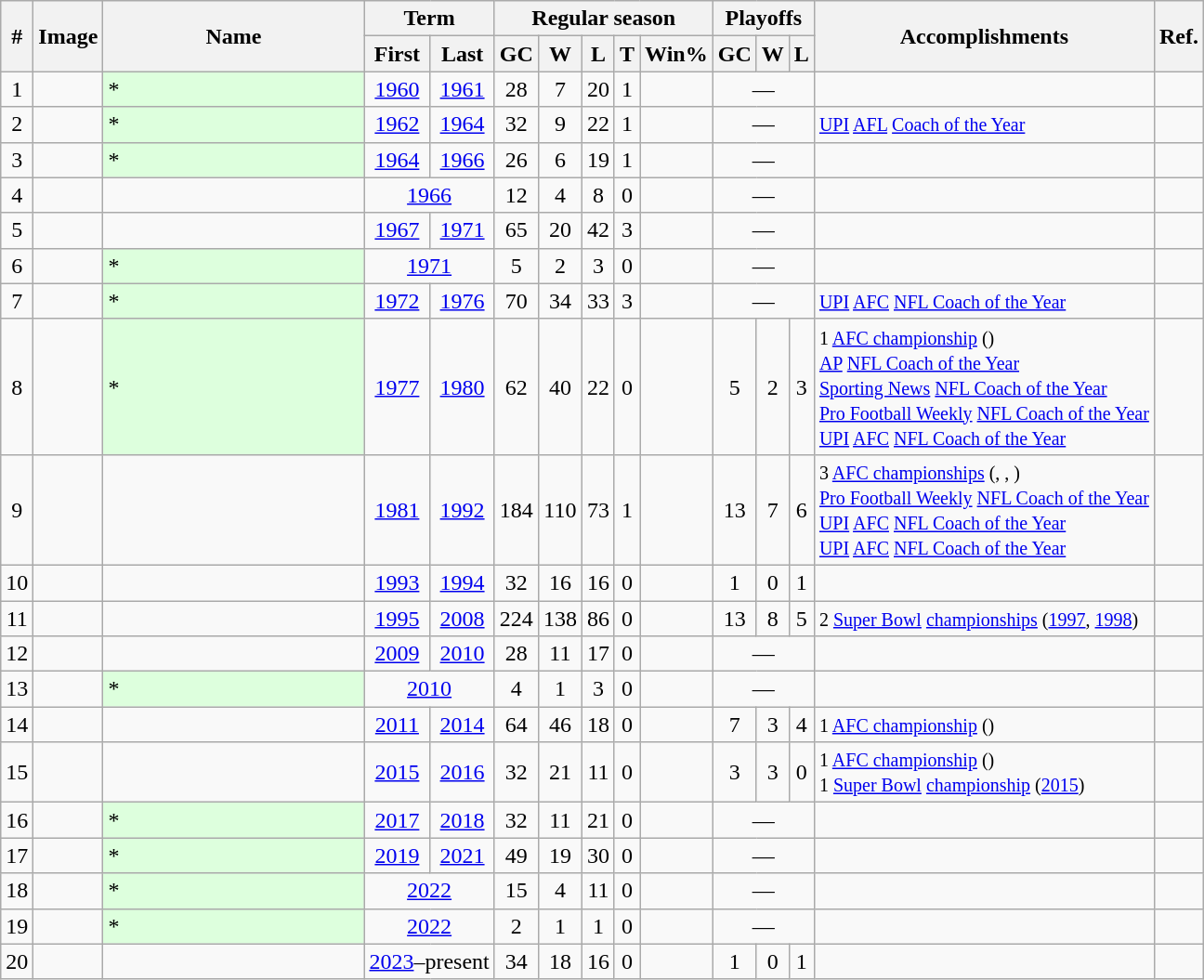<table class="wikitable sortable" style="text-align:center">
<tr>
<th rowspan="2" class="unsortable">#</th>
<th rowspan="2" class="unsortable">Image</th>
<th rowspan="2" width="180">Name</th>
<th colspan="2">Term</th>
<th colspan="5">Regular season</th>
<th colspan="3">Playoffs</th>
<th rowspan="2" class="unsortable">Accomplishments</th>
<th rowspan="2" class="unsortable">Ref.</th>
</tr>
<tr>
<th>First</th>
<th>Last</th>
<th>GC</th>
<th>W</th>
<th>L</th>
<th class="unsortable">T</th>
<th>Win%</th>
<th>GC</th>
<th>W</th>
<th>L</th>
</tr>
<tr>
<td>1</td>
<td></td>
<td align="left" style="background-color:#dfd">*</td>
<td><a href='#'>1960</a></td>
<td><a href='#'>1961</a></td>
<td>28</td>
<td>7</td>
<td>20</td>
<td>1</td>
<td></td>
<td colspan="3">—</td>
<td></td>
<td align=center></td>
</tr>
<tr>
<td>2</td>
<td></td>
<td align="left" style="background-color:#dfd">*</td>
<td><a href='#'>1962</a></td>
<td><a href='#'>1964</a></td>
<td>32</td>
<td>9</td>
<td>22</td>
<td>1</td>
<td></td>
<td colspan="3">—</td>
<td align="left"><small> <a href='#'>UPI</a> <a href='#'>AFL</a> <a href='#'>Coach of the Year</a></small></td>
<td></td>
</tr>
<tr>
<td>3</td>
<td></td>
<td align="left" style="background-color:#dfd">*</td>
<td><a href='#'>1964</a></td>
<td><a href='#'>1966</a></td>
<td>26</td>
<td>6</td>
<td>19</td>
<td>1</td>
<td></td>
<td colspan="3">—</td>
<td></td>
<td></td>
</tr>
<tr>
<td>4</td>
<td></td>
<td align="left"></td>
<td colspan="2"><a href='#'>1966</a></td>
<td>12</td>
<td>4</td>
<td>8</td>
<td>0</td>
<td></td>
<td colspan="3">—</td>
<td></td>
<td></td>
</tr>
<tr>
<td>5</td>
<td></td>
<td align="left"></td>
<td><a href='#'>1967</a></td>
<td><a href='#'>1971</a></td>
<td>65</td>
<td>20</td>
<td>42</td>
<td>3</td>
<td></td>
<td colspan="3">—</td>
<td></td>
<td></td>
</tr>
<tr>
<td>6</td>
<td></td>
<td align="left" style="background-color:#dfd">*</td>
<td colspan="2"><a href='#'>1971</a></td>
<td>5</td>
<td>2</td>
<td>3</td>
<td>0</td>
<td></td>
<td colspan="3">—</td>
<td></td>
<td></td>
</tr>
<tr>
<td>7</td>
<td></td>
<td align="left" style="background-color:#dfd">*</td>
<td><a href='#'>1972</a></td>
<td><a href='#'>1976</a></td>
<td>70</td>
<td>34</td>
<td>33</td>
<td>3</td>
<td></td>
<td colspan="3">—</td>
<td align="left"><small> <a href='#'>UPI</a> <a href='#'>AFC</a> <a href='#'>NFL Coach of the Year</a></small></td>
<td align=center></td>
</tr>
<tr>
<td>8</td>
<td></td>
<td align="left" style="background-color:#dfd">*</td>
<td><a href='#'>1977</a></td>
<td><a href='#'>1980</a></td>
<td>62</td>
<td>40</td>
<td>22</td>
<td>0</td>
<td></td>
<td>5</td>
<td>2</td>
<td>3</td>
<td align="left"><small>1 <a href='#'>AFC championship</a> ()<br> <a href='#'>AP</a> <a href='#'>NFL Coach of the Year</a><br> <a href='#'>Sporting News</a> <a href='#'>NFL Coach of the Year</a><br> <a href='#'>Pro Football Weekly</a> <a href='#'>NFL Coach of the Year</a><br> <a href='#'>UPI</a> <a href='#'>AFC</a> <a href='#'>NFL Coach of the Year</a></small></td>
<td></td>
</tr>
<tr>
<td>9</td>
<td></td>
<td align="left"></td>
<td><a href='#'>1981</a></td>
<td><a href='#'>1992</a></td>
<td>184</td>
<td>110</td>
<td>73</td>
<td>1</td>
<td></td>
<td>13</td>
<td>7</td>
<td>6</td>
<td align="left"><small>3 <a href='#'>AFC championships</a> (, , )<br> <a href='#'>Pro Football Weekly</a> <a href='#'>NFL Coach of the Year</a><br> <a href='#'>UPI</a> <a href='#'>AFC</a> <a href='#'>NFL Coach of the Year</a><br> <a href='#'>UPI</a> <a href='#'>AFC</a> <a href='#'>NFL Coach of the Year</a></small></td>
<td></td>
</tr>
<tr>
<td>10</td>
<td></td>
<td align="left"></td>
<td><a href='#'>1993</a></td>
<td><a href='#'>1994</a></td>
<td>32</td>
<td>16</td>
<td>16</td>
<td>0</td>
<td></td>
<td>1</td>
<td>0</td>
<td>1</td>
<td></td>
<td></td>
</tr>
<tr>
<td>11</td>
<td></td>
<td align="left"></td>
<td><a href='#'>1995</a></td>
<td><a href='#'>2008</a></td>
<td>224</td>
<td>138</td>
<td>86</td>
<td>0</td>
<td></td>
<td>13</td>
<td>8</td>
<td>5</td>
<td align="left"><small>2 <a href='#'>Super Bowl</a> <a href='#'>championships</a> (<a href='#'>1997</a>, <a href='#'>1998</a>)</small></td>
<td></td>
</tr>
<tr>
<td>12</td>
<td></td>
<td align="left"></td>
<td><a href='#'>2009</a></td>
<td><a href='#'>2010</a></td>
<td>28</td>
<td>11</td>
<td>17</td>
<td>0</td>
<td></td>
<td colspan="3">—</td>
<td></td>
<td></td>
</tr>
<tr>
<td>13</td>
<td></td>
<td align="left" style="background-color:#dfd">*</td>
<td colspan="2"><a href='#'>2010</a></td>
<td>4</td>
<td>1</td>
<td>3</td>
<td>0</td>
<td></td>
<td colspan="3">—</td>
<td></td>
<td></td>
</tr>
<tr>
<td>14</td>
<td></td>
<td align="left"></td>
<td><a href='#'>2011</a></td>
<td><a href='#'>2014</a></td>
<td>64</td>
<td>46</td>
<td>18</td>
<td>0</td>
<td></td>
<td>7</td>
<td>3</td>
<td>4</td>
<td align="left"><small>1 <a href='#'>AFC championship</a> ()</small></td>
<td></td>
</tr>
<tr>
<td>15</td>
<td></td>
<td align="left"></td>
<td><a href='#'>2015</a></td>
<td><a href='#'>2016</a></td>
<td>32</td>
<td>21</td>
<td>11</td>
<td>0</td>
<td></td>
<td>3</td>
<td>3</td>
<td>0</td>
<td align="left"><small>1 <a href='#'>AFC championship</a> ()<br>1 <a href='#'>Super Bowl</a> <a href='#'>championship</a> (<a href='#'>2015</a>) </small></td>
<td></td>
</tr>
<tr>
<td>16</td>
<td></td>
<td align="left" style="background-color:#dfd">*</td>
<td><a href='#'>2017</a></td>
<td><a href='#'>2018</a></td>
<td>32</td>
<td>11</td>
<td>21</td>
<td>0</td>
<td></td>
<td colspan="3">—</td>
<td></td>
<td></td>
</tr>
<tr>
<td>17</td>
<td></td>
<td align="left" style="background-color:#dfd">*</td>
<td><a href='#'>2019</a></td>
<td><a href='#'>2021</a></td>
<td>49</td>
<td>19</td>
<td>30</td>
<td>0</td>
<td></td>
<td colspan="3">—</td>
<td></td>
<td></td>
</tr>
<tr>
<td>18</td>
<td></td>
<td align="left" style="background-color:#dfd">*</td>
<td colspan="2"><a href='#'>2022</a></td>
<td>15</td>
<td>4</td>
<td>11</td>
<td>0</td>
<td></td>
<td colspan="3">—</td>
<td></td>
<td></td>
</tr>
<tr>
<td>19</td>
<td></td>
<td align="left" style="background-color:#dfd">*</td>
<td colspan="2"><a href='#'>2022</a></td>
<td>2</td>
<td>1</td>
<td>1</td>
<td>0</td>
<td></td>
<td colspan="3">—</td>
<td></td>
<td></td>
</tr>
<tr>
<td>20</td>
<td></td>
<td align="left"></td>
<td colspan="2"><a href='#'>2023</a>–present</td>
<td>34</td>
<td>18</td>
<td>16</td>
<td>0</td>
<td></td>
<td>1</td>
<td>0</td>
<td>1</td>
<td></td>
<td></td>
</tr>
</table>
